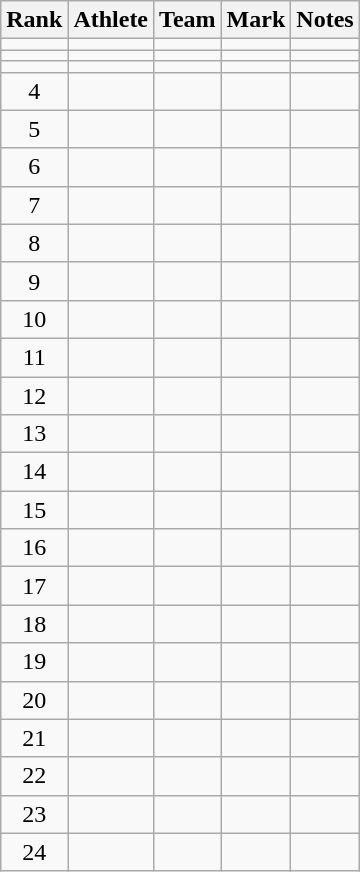<table class="wikitable sortable" style="text-align:center">
<tr>
<th>Rank</th>
<th>Athlete</th>
<th>Team</th>
<th>Mark</th>
<th>Notes</th>
</tr>
<tr>
<td></td>
<td align=left></td>
<td></td>
<td><strong></strong></td>
<td></td>
</tr>
<tr>
<td></td>
<td align=left></td>
<td></td>
<td><strong></strong></td>
<td></td>
</tr>
<tr>
<td></td>
<td align=left></td>
<td></td>
<td><strong></strong></td>
<td></td>
</tr>
<tr>
<td>4</td>
<td align=left></td>
<td></td>
<td><strong></strong></td>
<td></td>
</tr>
<tr>
<td>5</td>
<td align=left></td>
<td></td>
<td><strong></strong></td>
<td></td>
</tr>
<tr>
<td>6</td>
<td align=left></td>
<td></td>
<td><strong></strong></td>
<td></td>
</tr>
<tr>
<td>7</td>
<td align=left></td>
<td></td>
<td><strong></strong></td>
<td></td>
</tr>
<tr>
<td>8</td>
<td align=left></td>
<td></td>
<td><strong></strong></td>
<td></td>
</tr>
<tr>
<td>9</td>
<td align=left></td>
<td></td>
<td><strong></strong></td>
<td></td>
</tr>
<tr>
<td>10</td>
<td align=left></td>
<td></td>
<td><strong></strong></td>
<td></td>
</tr>
<tr>
<td>11</td>
<td align=left></td>
<td></td>
<td><strong></strong></td>
<td></td>
</tr>
<tr>
<td>12</td>
<td align=left></td>
<td></td>
<td><strong></strong></td>
<td></td>
</tr>
<tr>
<td>13</td>
<td align=left></td>
<td></td>
<td><strong></strong></td>
<td></td>
</tr>
<tr>
<td>14</td>
<td align=left></td>
<td></td>
<td><strong></strong></td>
<td></td>
</tr>
<tr>
<td>15</td>
<td align=left></td>
<td></td>
<td><strong></strong></td>
<td></td>
</tr>
<tr>
<td>16</td>
<td align=left></td>
<td></td>
<td><strong></strong></td>
<td></td>
</tr>
<tr>
<td>17</td>
<td align=left></td>
<td></td>
<td><strong></strong></td>
<td></td>
</tr>
<tr>
<td>18</td>
<td align=left></td>
<td></td>
<td><strong></strong></td>
<td></td>
</tr>
<tr>
<td>19</td>
<td align=left></td>
<td></td>
<td><strong></strong></td>
<td></td>
</tr>
<tr>
<td>20</td>
<td align=left></td>
<td></td>
<td><strong></strong></td>
<td></td>
</tr>
<tr>
<td>21</td>
<td align=left></td>
<td></td>
<td><strong></strong></td>
<td></td>
</tr>
<tr>
<td>22</td>
<td align=left></td>
<td></td>
<td><strong></strong></td>
<td></td>
</tr>
<tr>
<td>23</td>
<td align=left></td>
<td></td>
<td><strong></strong></td>
<td></td>
</tr>
<tr>
<td>24</td>
<td align=left></td>
<td></td>
<td><strong></strong></td>
<td></td>
</tr>
</table>
